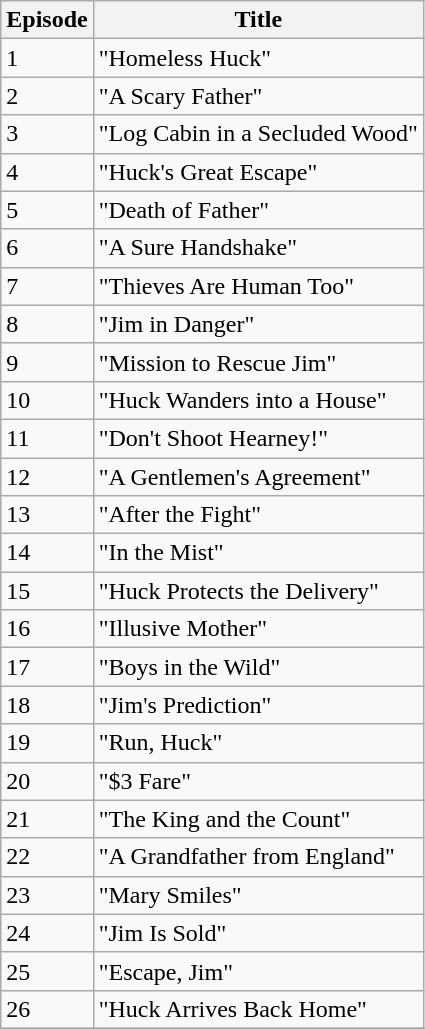<table class="wikitable">
<tr>
<th>Episode</th>
<th>Title</th>
</tr>
<tr>
<td>1</td>
<td>"Homeless Huck"</td>
</tr>
<tr>
<td>2</td>
<td>"A Scary Father"</td>
</tr>
<tr>
<td>3</td>
<td>"Log Cabin in a Secluded Wood"</td>
</tr>
<tr>
<td>4</td>
<td>"Huck's Great Escape"</td>
</tr>
<tr>
<td>5</td>
<td>"Death of Father"</td>
</tr>
<tr>
<td>6</td>
<td>"A Sure Handshake"</td>
</tr>
<tr>
<td>7</td>
<td>"Thieves Are Human Too"</td>
</tr>
<tr>
<td>8</td>
<td>"Jim in Danger"</td>
</tr>
<tr>
<td>9</td>
<td>"Mission to Rescue Jim"</td>
</tr>
<tr>
<td>10</td>
<td>"Huck Wanders into a House"</td>
</tr>
<tr>
<td>11</td>
<td>"Don't Shoot Hearney!"</td>
</tr>
<tr>
<td>12</td>
<td>"A Gentlemen's Agreement"</td>
</tr>
<tr>
<td>13</td>
<td>"After the Fight"</td>
</tr>
<tr>
<td>14</td>
<td>"In the Mist"</td>
</tr>
<tr>
<td>15</td>
<td>"Huck Protects the Delivery"</td>
</tr>
<tr>
<td>16</td>
<td>"Illusive Mother"</td>
</tr>
<tr>
<td>17</td>
<td>"Boys in the Wild"</td>
</tr>
<tr>
<td>18</td>
<td>"Jim's Prediction"</td>
</tr>
<tr>
<td>19</td>
<td>"Run, Huck"</td>
</tr>
<tr>
<td>20</td>
<td>"$3 Fare"</td>
</tr>
<tr>
<td>21</td>
<td>"The King and the Count"</td>
</tr>
<tr>
<td>22</td>
<td>"A Grandfather from England"</td>
</tr>
<tr>
<td>23</td>
<td>"Mary Smiles"</td>
</tr>
<tr>
<td>24</td>
<td>"Jim Is Sold"</td>
</tr>
<tr>
<td>25</td>
<td>"Escape, Jim"</td>
</tr>
<tr>
<td>26</td>
<td>"Huck Arrives Back Home"</td>
</tr>
<tr>
</tr>
</table>
